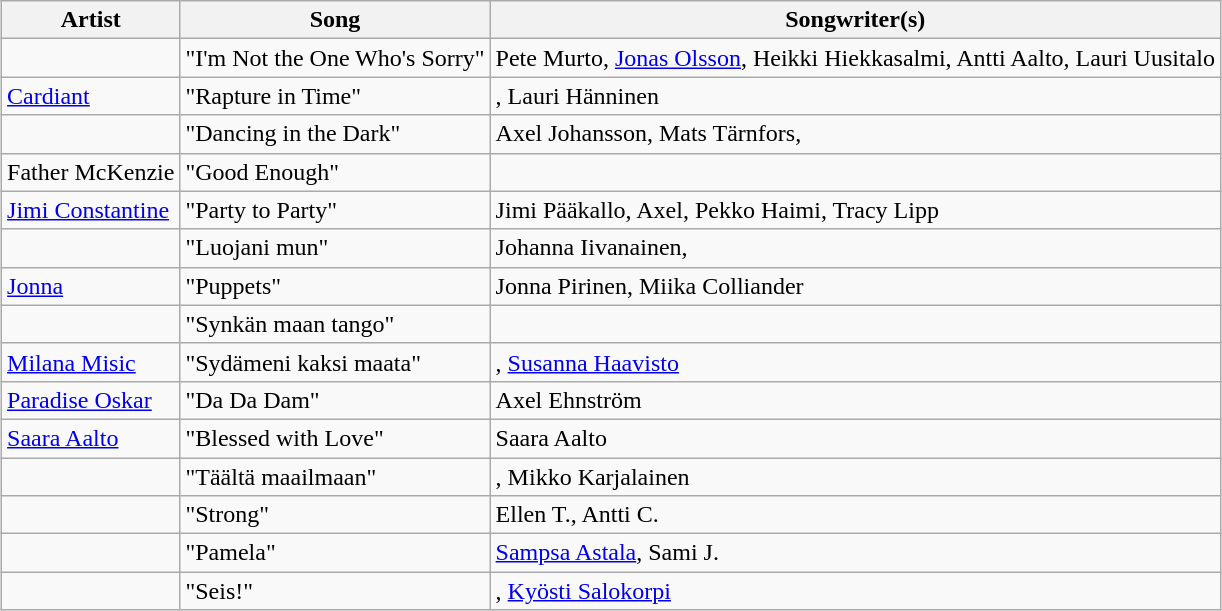<table class="sortable wikitable" style="margin: 1em auto 1em auto; text-align:left">
<tr>
<th>Artist</th>
<th>Song</th>
<th>Songwriter(s)</th>
</tr>
<tr>
<td></td>
<td>"I'm Not the One Who's Sorry"</td>
<td>Pete Murto, <a href='#'>Jonas Olsson</a>, Heikki Hiekkasalmi, Antti Aalto, Lauri Uusitalo</td>
</tr>
<tr>
<td><a href='#'>Cardiant</a></td>
<td>"Rapture in Time"</td>
<td>, Lauri Hänninen</td>
</tr>
<tr>
<td></td>
<td>"Dancing in the Dark"</td>
<td>Axel Johansson, Mats Tärnfors, </td>
</tr>
<tr>
<td>Father McKenzie</td>
<td>"Good Enough"</td>
<td></td>
</tr>
<tr>
<td><a href='#'>Jimi Constantine</a></td>
<td>"Party to Party"</td>
<td>Jimi Pääkallo, Axel, Pekko Haimi, Tracy Lipp</td>
</tr>
<tr>
<td></td>
<td>"Luojani mun"</td>
<td>Johanna Iivanainen, </td>
</tr>
<tr>
<td><a href='#'>Jonna</a></td>
<td>"Puppets"</td>
<td>Jonna Pirinen, Miika Colliander</td>
</tr>
<tr>
<td></td>
<td>"Synkän maan tango"</td>
<td></td>
</tr>
<tr>
<td><a href='#'>Milana Misic</a></td>
<td>"Sydämeni kaksi maata"</td>
<td>, <a href='#'>Susanna Haavisto</a></td>
</tr>
<tr>
<td><a href='#'>Paradise Oskar</a></td>
<td>"Da Da Dam"</td>
<td>Axel Ehnström</td>
</tr>
<tr>
<td><a href='#'>Saara Aalto</a></td>
<td>"Blessed with Love"</td>
<td>Saara Aalto</td>
</tr>
<tr>
<td></td>
<td>"Täältä maailmaan"</td>
<td>, Mikko Karjalainen</td>
</tr>
<tr>
<td></td>
<td>"Strong"</td>
<td>Ellen T., Antti C.</td>
</tr>
<tr>
<td></td>
<td>"Pamela"</td>
<td><a href='#'>Sampsa Astala</a>, Sami J.</td>
</tr>
<tr>
<td></td>
<td>"Seis!"</td>
<td>, <a href='#'>Kyösti Salokorpi</a></td>
</tr>
</table>
